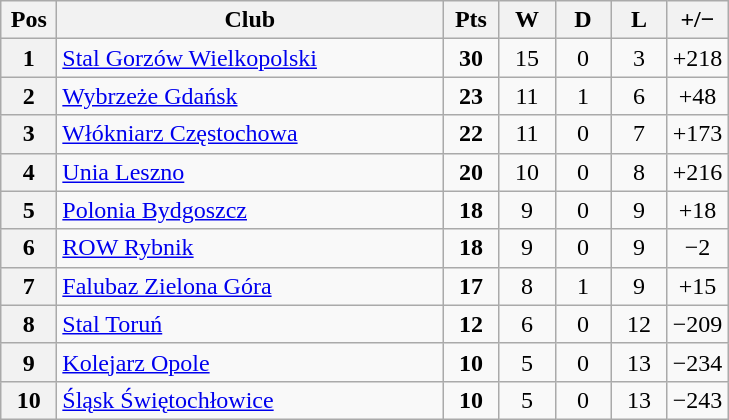<table class="wikitable">
<tr>
<th width=30>Pos</th>
<th width=250>Club</th>
<th width=30>Pts</th>
<th width=30>W</th>
<th width=30>D</th>
<th width=30>L</th>
<th width=30>+/−</th>
</tr>
<tr align=center >
<th>1</th>
<td align=left><a href='#'>Stal Gorzów Wielkopolski</a></td>
<td><strong>30</strong></td>
<td>15</td>
<td>0</td>
<td>3</td>
<td>+218</td>
</tr>
<tr align=center>
<th>2</th>
<td align=left><a href='#'>Wybrzeże Gdańsk</a></td>
<td><strong>23</strong></td>
<td>11</td>
<td>1</td>
<td>6</td>
<td>+48</td>
</tr>
<tr align=center>
<th>3</th>
<td align=left><a href='#'>Włókniarz Częstochowa</a></td>
<td><strong>22</strong></td>
<td>11</td>
<td>0</td>
<td>7</td>
<td>+173</td>
</tr>
<tr align=center>
<th>4</th>
<td align=left><a href='#'>Unia Leszno</a></td>
<td><strong>20</strong></td>
<td>10</td>
<td>0</td>
<td>8</td>
<td>+216</td>
</tr>
<tr align=center>
<th>5</th>
<td align=left><a href='#'>Polonia Bydgoszcz</a></td>
<td><strong>18</strong></td>
<td>9</td>
<td>0</td>
<td>9</td>
<td>+18</td>
</tr>
<tr align=center>
<th>6</th>
<td align=left><a href='#'>ROW Rybnik</a></td>
<td><strong>18</strong></td>
<td>9</td>
<td>0</td>
<td>9</td>
<td>−2</td>
</tr>
<tr align=center>
<th>7</th>
<td align=left><a href='#'>Falubaz Zielona Góra</a></td>
<td><strong>17</strong></td>
<td>8</td>
<td>1</td>
<td>9</td>
<td>+15</td>
</tr>
<tr align=center>
<th>8</th>
<td align=left><a href='#'>Stal Toruń</a></td>
<td><strong>12</strong></td>
<td>6</td>
<td>0</td>
<td>12</td>
<td>−209</td>
</tr>
<tr align=center>
<th>9</th>
<td align=left><a href='#'>Kolejarz Opole</a></td>
<td><strong>10</strong></td>
<td>5</td>
<td>0</td>
<td>13</td>
<td>−234</td>
</tr>
<tr align=center>
<th>10</th>
<td align=left><a href='#'>Śląsk Świętochłowice</a></td>
<td><strong>10</strong></td>
<td>5</td>
<td>0</td>
<td>13</td>
<td>−243</td>
</tr>
</table>
